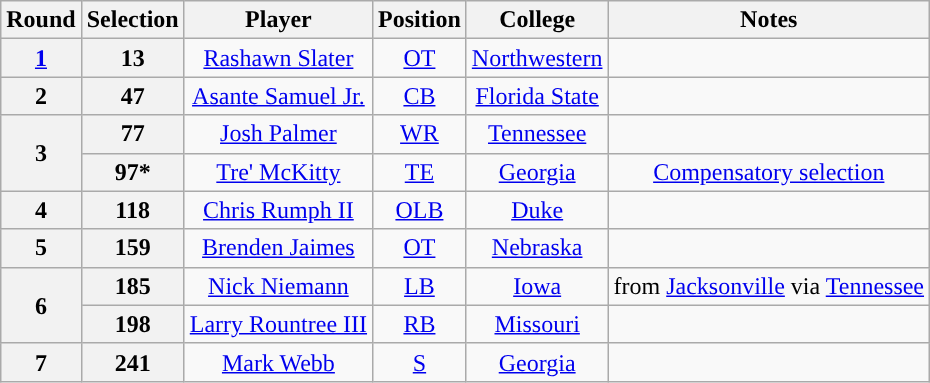<table class="wikitable" style="text-align:center">
<tr>
<th>Round</th>
<th>Selection</th>
<th>Player</th>
<th>Position</th>
<th>College</th>
<th>Notes</th>
</tr>
<tr>
<th><a href='#'>1</a></th>
<th>13</th>
<td><a href='#'>Rashawn Slater</a></td>
<td><a href='#'>OT</a></td>
<td><a href='#'>Northwestern</a></td>
<td></td>
</tr>
<tr>
<th>2</th>
<th>47</th>
<td><a href='#'>Asante Samuel Jr.</a></td>
<td><a href='#'>CB</a></td>
<td><a href='#'>Florida State</a></td>
<td></td>
</tr>
<tr>
<th rowspan=2>3</th>
<th>77</th>
<td><a href='#'>Josh Palmer</a></td>
<td><a href='#'>WR</a></td>
<td><a href='#'>Tennessee</a></td>
<td></td>
</tr>
<tr>
<th>97*</th>
<td><a href='#'>Tre' McKitty</a></td>
<td><a href='#'>TE</a></td>
<td><a href='#'>Georgia</a></td>
<td><a href='#'>Compensatory selection</a></td>
</tr>
<tr>
<th>4</th>
<th>118</th>
<td><a href='#'>Chris Rumph II</a></td>
<td><a href='#'>OLB</a></td>
<td><a href='#'>Duke</a></td>
<td></td>
</tr>
<tr>
<th>5</th>
<th>159</th>
<td><a href='#'>Brenden Jaimes</a></td>
<td><a href='#'>OT</a></td>
<td><a href='#'>Nebraska</a></td>
<td></td>
</tr>
<tr>
<th rowspan=2>6</th>
<th>185</th>
<td><a href='#'>Nick Niemann</a></td>
<td><a href='#'>LB</a></td>
<td><a href='#'>Iowa</a></td>
<td>from <a href='#'>Jacksonville</a> via <a href='#'>Tennessee</a></td>
</tr>
<tr>
<th>198</th>
<td><a href='#'>Larry Rountree III</a></td>
<td><a href='#'>RB</a></td>
<td><a href='#'>Missouri</a></td>
<td></td>
</tr>
<tr>
<th>7</th>
<th>241</th>
<td><a href='#'>Mark Webb</a></td>
<td><a href='#'>S</a></td>
<td><a href='#'>Georgia</a></td>
<td></td>
</tr>
</table>
